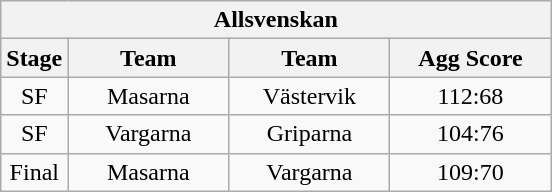<table class="wikitable">
<tr>
<th colspan="4">Allsvenskan</th>
</tr>
<tr>
<th width=20>Stage</th>
<th width=100>Team</th>
<th width=100>Team</th>
<th width=100>Agg Score</th>
</tr>
<tr align=center>
<td>SF</td>
<td>Masarna</td>
<td>Västervik</td>
<td>112:68</td>
</tr>
<tr align=center>
<td>SF</td>
<td>Vargarna</td>
<td>Griparna</td>
<td>104:76</td>
</tr>
<tr align=center>
<td>Final</td>
<td>Masarna</td>
<td>Vargarna</td>
<td>109:70</td>
</tr>
</table>
